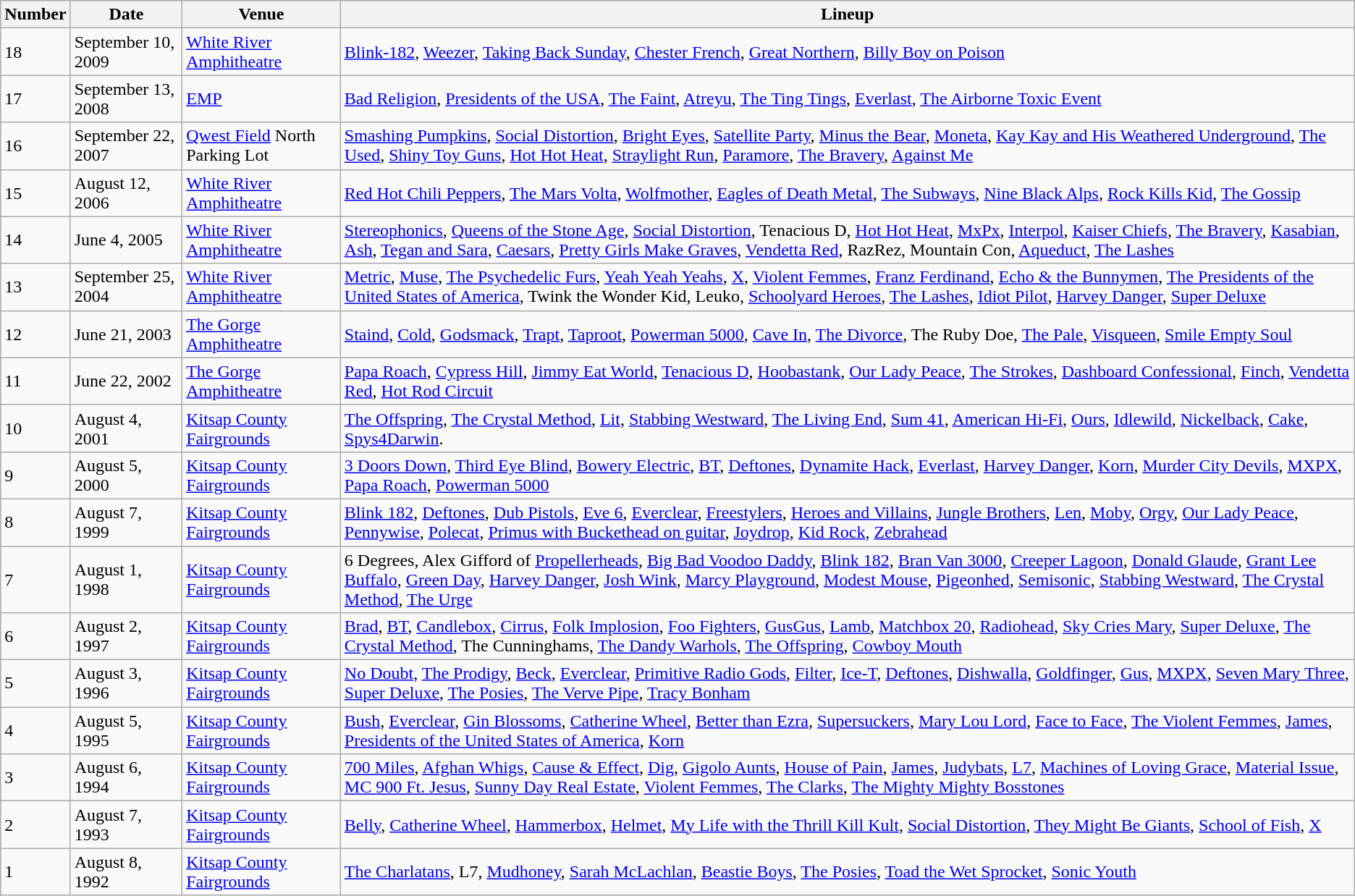<table class="wikitable">
<tr>
<th width=50px>Number</th>
<th>Date</th>
<th>Venue</th>
<th colspan=12>Lineup</th>
</tr>
<tr>
<td>18</td>
<td>September 10, 2009</td>
<td><a href='#'>White River Amphitheatre</a></td>
<td><a href='#'>Blink-182</a>, <a href='#'>Weezer</a>, <a href='#'>Taking Back Sunday</a>, <a href='#'>Chester French</a>, <a href='#'>Great Northern</a>, <a href='#'>Billy Boy on Poison</a></td>
</tr>
<tr>
<td>17</td>
<td>September 13, 2008</td>
<td><a href='#'>EMP</a></td>
<td><a href='#'>Bad Religion</a>, <a href='#'>Presidents of the USA</a>, <a href='#'>The Faint</a>, <a href='#'>Atreyu</a>, <a href='#'>The Ting Tings</a>, <a href='#'>Everlast</a>, <a href='#'>The Airborne Toxic Event</a></td>
</tr>
<tr>
<td>16</td>
<td>September 22, 2007</td>
<td><a href='#'>Qwest Field</a> North Parking Lot</td>
<td><a href='#'>Smashing Pumpkins</a>, <a href='#'>Social Distortion</a>, <a href='#'>Bright Eyes</a>, <a href='#'>Satellite Party</a>, <a href='#'>Minus the Bear</a>, <a href='#'>Moneta</a>, <a href='#'>Kay Kay and His Weathered Underground</a>, <a href='#'>The Used</a>, <a href='#'>Shiny Toy Guns</a>, <a href='#'>Hot Hot Heat</a>, <a href='#'>Straylight Run</a>, <a href='#'>Paramore</a>, <a href='#'>The Bravery</a>, <a href='#'>Against Me</a></td>
</tr>
<tr>
<td>15</td>
<td>August 12, 2006</td>
<td><a href='#'>White River Amphitheatre</a></td>
<td><a href='#'>Red Hot Chili Peppers</a>, <a href='#'>The Mars Volta</a>, <a href='#'>Wolfmother</a>, <a href='#'>Eagles of Death Metal</a>, <a href='#'>The Subways</a>, <a href='#'>Nine Black Alps</a>, <a href='#'>Rock Kills Kid</a>, <a href='#'>The Gossip</a></td>
</tr>
<tr>
<td>14</td>
<td>June 4, 2005</td>
<td><a href='#'>White River Amphitheatre</a></td>
<td><a href='#'>Stereophonics</a>, <a href='#'>Queens of the Stone Age</a>, <a href='#'>Social Distortion</a>, Tenacious D, <a href='#'>Hot Hot Heat</a>, <a href='#'>MxPx</a>, <a href='#'>Interpol</a>, <a href='#'>Kaiser Chiefs</a>, <a href='#'>The Bravery</a>, <a href='#'>Kasabian</a>, <a href='#'>Ash</a>, <a href='#'>Tegan and Sara</a>, <a href='#'>Caesars</a>, <a href='#'>Pretty Girls Make Graves</a>, <a href='#'>Vendetta Red</a>, RazRez, Mountain Con, <a href='#'>Aqueduct</a>, <a href='#'>The Lashes</a></td>
</tr>
<tr>
<td>13</td>
<td>September 25, 2004</td>
<td><a href='#'>White River Amphitheatre</a></td>
<td><a href='#'>Metric</a>, <a href='#'>Muse</a>, <a href='#'>The Psychedelic Furs</a>, <a href='#'>Yeah Yeah Yeahs</a>, <a href='#'>X</a>, <a href='#'>Violent Femmes</a>, <a href='#'>Franz Ferdinand</a>, <a href='#'>Echo & the Bunnymen</a>, <a href='#'>The Presidents of the United States of America</a>, Twink the Wonder Kid, Leuko, <a href='#'>Schoolyard Heroes</a>, <a href='#'>The Lashes</a>, <a href='#'>Idiot Pilot</a>, <a href='#'>Harvey Danger</a>, <a href='#'>Super Deluxe</a></td>
</tr>
<tr>
<td>12</td>
<td>June 21, 2003</td>
<td><a href='#'>The Gorge Amphitheatre</a></td>
<td><a href='#'>Staind</a>, <a href='#'>Cold</a>, <a href='#'>Godsmack</a>, <a href='#'>Trapt</a>, <a href='#'>Taproot</a>, <a href='#'>Powerman 5000</a>, <a href='#'>Cave In</a>, <a href='#'>The Divorce</a>, The Ruby Doe, <a href='#'>The Pale</a>, <a href='#'>Visqueen</a>, <a href='#'>Smile Empty Soul</a></td>
</tr>
<tr>
<td>11</td>
<td>June 22, 2002</td>
<td><a href='#'>The Gorge Amphitheatre</a></td>
<td><a href='#'>Papa Roach</a>, <a href='#'>Cypress Hill</a>, <a href='#'>Jimmy Eat World</a>, <a href='#'>Tenacious D</a>, <a href='#'>Hoobastank</a>, <a href='#'>Our Lady Peace</a>, <a href='#'>The Strokes</a>, <a href='#'>Dashboard Confessional</a>, <a href='#'>Finch</a>, <a href='#'>Vendetta Red</a>, <a href='#'>Hot Rod Circuit</a></td>
</tr>
<tr>
<td>10</td>
<td>August 4, 2001</td>
<td><a href='#'>Kitsap County Fairgrounds</a></td>
<td><a href='#'>The Offspring</a>, <a href='#'>The Crystal Method</a>, <a href='#'>Lit</a>, <a href='#'>Stabbing Westward</a>, <a href='#'>The Living End</a>, <a href='#'>Sum 41</a>, <a href='#'>American Hi-Fi</a>, <a href='#'>Ours</a>, <a href='#'>Idlewild</a>, <a href='#'>Nickelback</a>, <a href='#'>Cake</a>, <a href='#'>Spys4Darwin</a>.</td>
</tr>
<tr>
<td>9</td>
<td>August 5, 2000</td>
<td><a href='#'>Kitsap County Fairgrounds</a></td>
<td><a href='#'>3 Doors Down</a>, <a href='#'>Third Eye Blind</a>, <a href='#'>Bowery Electric</a>, <a href='#'>BT</a>, <a href='#'>Deftones</a>, <a href='#'>Dynamite Hack</a>, <a href='#'>Everlast</a>, <a href='#'>Harvey Danger</a>, <a href='#'>Korn</a>, <a href='#'>Murder City Devils</a>, <a href='#'>MXPX</a>, <a href='#'>Papa Roach</a>, <a href='#'>Powerman 5000</a></td>
</tr>
<tr>
<td>8</td>
<td>August 7, 1999</td>
<td><a href='#'>Kitsap County Fairgrounds</a></td>
<td><a href='#'>Blink 182</a>, <a href='#'>Deftones</a>, <a href='#'>Dub Pistols</a>, <a href='#'>Eve 6</a>, <a href='#'>Everclear</a>, <a href='#'>Freestylers</a>, <a href='#'>Heroes and Villains</a>, <a href='#'>Jungle Brothers</a>, <a href='#'>Len</a>, <a href='#'>Moby</a>, <a href='#'>Orgy</a>, <a href='#'>Our Lady Peace</a>, <a href='#'>Pennywise</a>, <a href='#'>Polecat</a>, <a href='#'>Primus with Buckethead on guitar</a>, <a href='#'>Joydrop</a>, <a href='#'>Kid Rock</a>, <a href='#'>Zebrahead</a></td>
</tr>
<tr>
<td>7</td>
<td>August 1, 1998</td>
<td><a href='#'>Kitsap County Fairgrounds</a></td>
<td>6 Degrees, Alex Gifford of <a href='#'>Propellerheads</a>, <a href='#'>Big Bad Voodoo Daddy</a>, <a href='#'>Blink 182</a>, <a href='#'>Bran Van 3000</a>, <a href='#'>Creeper Lagoon</a>, <a href='#'>Donald Glaude</a>, <a href='#'>Grant Lee Buffalo</a>, <a href='#'>Green Day</a>, <a href='#'>Harvey Danger</a>, <a href='#'>Josh Wink</a>, <a href='#'>Marcy Playground</a>, <a href='#'>Modest Mouse</a>, <a href='#'>Pigeonhed</a>, <a href='#'>Semisonic</a>, <a href='#'>Stabbing Westward</a>, <a href='#'>The Crystal Method</a>, <a href='#'>The Urge</a></td>
</tr>
<tr>
<td>6</td>
<td>August 2, 1997</td>
<td><a href='#'>Kitsap County Fairgrounds</a></td>
<td><a href='#'>Brad</a>, <a href='#'>BT</a>, <a href='#'>Candlebox</a>, <a href='#'>Cirrus</a>, <a href='#'>Folk Implosion</a>, <a href='#'>Foo Fighters</a>, <a href='#'>GusGus</a>, <a href='#'>Lamb</a>, <a href='#'>Matchbox 20</a>, <a href='#'>Radiohead</a>, <a href='#'>Sky Cries Mary</a>, <a href='#'>Super Deluxe</a>, <a href='#'>The Crystal Method</a>, The Cunninghams, <a href='#'>The Dandy Warhols</a>, <a href='#'>The Offspring</a>, <a href='#'>Cowboy Mouth</a></td>
</tr>
<tr>
<td>5</td>
<td>August 3, 1996</td>
<td><a href='#'>Kitsap County Fairgrounds</a></td>
<td><a href='#'>No Doubt</a>, <a href='#'>The Prodigy</a>, <a href='#'>Beck</a>, <a href='#'>Everclear</a>, <a href='#'>Primitive Radio Gods</a>, <a href='#'>Filter</a>, <a href='#'>Ice-T</a>, <a href='#'>Deftones</a>, <a href='#'>Dishwalla</a>, <a href='#'>Goldfinger</a>, <a href='#'>Gus</a>, <a href='#'>MXPX</a>, <a href='#'>Seven Mary Three</a>, <a href='#'>Super Deluxe</a>, <a href='#'>The Posies</a>, <a href='#'>The Verve Pipe</a>, <a href='#'>Tracy Bonham</a></td>
</tr>
<tr>
<td>4</td>
<td>August 5, 1995</td>
<td><a href='#'>Kitsap County Fairgrounds</a></td>
<td><a href='#'>Bush</a>, <a href='#'>Everclear</a>, <a href='#'>Gin Blossoms</a>, <a href='#'>Catherine Wheel</a>, <a href='#'>Better than Ezra</a>, <a href='#'>Supersuckers</a>, <a href='#'>Mary Lou Lord</a>, <a href='#'>Face to Face</a>, <a href='#'>The Violent Femmes</a>, <a href='#'>James</a>, <a href='#'>Presidents of the United States of America</a>, <a href='#'>Korn</a></td>
</tr>
<tr>
<td>3</td>
<td>August 6, 1994</td>
<td><a href='#'>Kitsap County Fairgrounds</a></td>
<td><a href='#'>700 Miles</a>, <a href='#'>Afghan Whigs</a>, <a href='#'>Cause & Effect</a>, <a href='#'>Dig</a>, <a href='#'>Gigolo Aunts</a>, <a href='#'>House of Pain</a>, <a href='#'>James</a>, <a href='#'>Judybats</a>, <a href='#'>L7</a>, <a href='#'>Machines of Loving Grace</a>, <a href='#'>Material Issue</a>, <a href='#'>MC 900 Ft. Jesus</a>, <a href='#'>Sunny Day Real Estate</a>, <a href='#'>Violent Femmes</a>, <a href='#'>The Clarks</a>, <a href='#'>The Mighty Mighty Bosstones</a></td>
</tr>
<tr>
<td>2</td>
<td>August 7, 1993</td>
<td><a href='#'>Kitsap County Fairgrounds</a></td>
<td><a href='#'>Belly</a>, <a href='#'>Catherine Wheel</a>, <a href='#'>Hammerbox</a>, <a href='#'>Helmet</a>, <a href='#'>My Life with the Thrill Kill Kult</a>, <a href='#'>Social Distortion</a>, <a href='#'>They Might Be Giants</a>, <a href='#'>School of Fish</a>, <a href='#'>X</a></td>
</tr>
<tr>
<td>1</td>
<td>August 8, 1992</td>
<td><a href='#'>Kitsap County Fairgrounds</a></td>
<td><a href='#'>The Charlatans</a>, L7, <a href='#'>Mudhoney</a>, <a href='#'>Sarah McLachlan</a>, <a href='#'>Beastie Boys</a>, <a href='#'>The Posies</a>, <a href='#'>Toad the Wet Sprocket</a>, <a href='#'>Sonic Youth</a></td>
</tr>
</table>
